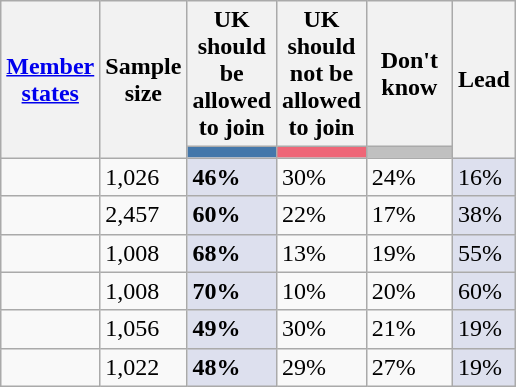<table class="wikitable">
<tr>
<th rowspan="2"><a href='#'>Member<br>states</a></th>
<th rowspan="2">Sample<br>size</th>
<th class="unsortable" style="width:50px;">UK should be allowed<br> to join</th>
<th class="unsortable" style="width:50px;">UK should not be<br> allowed to join</th>
<th class="unsortable" style="width:50px;">Don't know</th>
<th rowspan="2">Lead</th>
</tr>
<tr>
<th data-sort-type="number" style="background:#4477AA;"></th>
<th data-sort-type="number" style="background:#EE6677;"></th>
<th data-sort-type="number" style="background:silver;"></th>
</tr>
<tr>
<td></td>
<td>1,026</td>
<td style="background:#DDE0EE"><strong>46%</strong></td>
<td>30%</td>
<td>24%</td>
<td style="background:#DDE0EE">16%</td>
</tr>
<tr>
<td></td>
<td>2,457</td>
<td style="background:#DDE0EE"><strong>60%</strong></td>
<td>22%</td>
<td>17%</td>
<td style="background:#DDE0EE">38%</td>
</tr>
<tr>
<td></td>
<td>1,008</td>
<td style="background:#DDE0EE"><strong>68%</strong></td>
<td>13%</td>
<td>19%</td>
<td style="background:#DDE0EE">55%</td>
</tr>
<tr>
<td></td>
<td>1,008</td>
<td style="background:#DDE0EE"><strong>70%</strong></td>
<td>10%</td>
<td>20%</td>
<td style="background:#DDE0EE">60%</td>
</tr>
<tr>
<td></td>
<td>1,056</td>
<td style="background:#DDE0EE"><strong>49%</strong></td>
<td>30%</td>
<td>21%</td>
<td style="background:#DDE0EE">19%</td>
</tr>
<tr>
<td></td>
<td>1,022</td>
<td style="background:#DDE0EE"><strong>48%</strong></td>
<td>29%</td>
<td>27%</td>
<td style="background:#DDE0EE">19%</td>
</tr>
</table>
